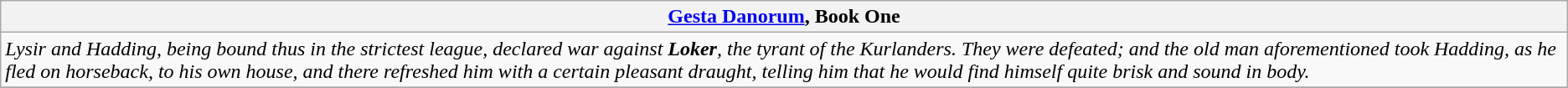<table class="wikitable">
<tr>
<th><a href='#'>Gesta Danorum</a>, <strong>Book One</strong></th>
</tr>
<tr>
<td><em>Lysir and Hadding, being bound thus in the strictest league, declared war against <strong>Loker</strong>, the tyrant of the Kurlanders. They were defeated; and the old man aforementioned took Hadding, as he fled on horseback, to his own house, and there refreshed him with a certain pleasant draught, telling him that he would find himself quite brisk and sound in body.</em></td>
</tr>
<tr>
</tr>
</table>
